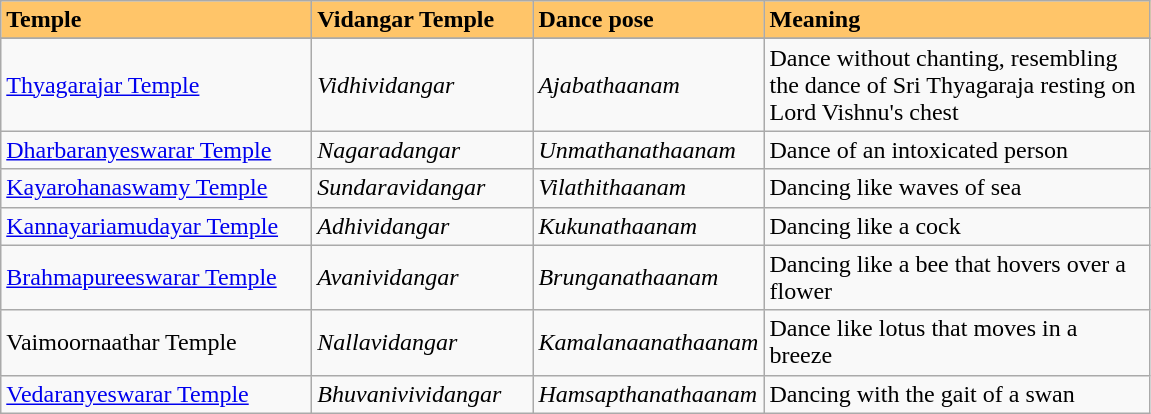<table class="wikitable sortable">
<tr style="background:#FFC569">
<td width="200pt"><strong>Temple</strong></td>
<td width="140pt"><strong>Vidangar Temple</strong></td>
<td width="140pt"><strong>Dance pose</strong></td>
<td width="250pt"><strong>Meaning</strong></td>
</tr>
<tr align ="center">
</tr>
<tr style="background:#ffe;">
</tr>
<tr>
<td><a href='#'>Thyagarajar Temple</a></td>
<td><em>Vidhividangar</em></td>
<td><em>Ajabathaanam</em></td>
<td>Dance without chanting, resembling the dance of Sri Thyagaraja resting on Lord Vishnu's chest</td>
</tr>
<tr>
<td><a href='#'>Dharbaranyeswarar Temple</a></td>
<td><em>Nagaradangar</em></td>
<td><em>Unmathanathaanam</em></td>
<td>Dance of an intoxicated person</td>
</tr>
<tr>
<td><a href='#'>Kayarohanaswamy Temple</a></td>
<td><em>Sundaravidangar</em></td>
<td><em>Vilathithaanam</em></td>
<td>Dancing like waves of sea</td>
</tr>
<tr>
<td><a href='#'>Kannayariamudayar Temple</a></td>
<td><em>Adhividangar</em></td>
<td><em>Kukunathaanam</em></td>
<td>Dancing like a cock</td>
</tr>
<tr>
<td><a href='#'>Brahmapureeswarar Temple</a></td>
<td><em>Avanividangar</em></td>
<td><em>Brunganathaanam</em></td>
<td>Dancing like a bee that hovers over a flower</td>
</tr>
<tr>
<td>Vaimoornaathar Temple</td>
<td><em>Nallavidangar</em></td>
<td><em>Kamalanaanathaanam</em></td>
<td>Dance like lotus that moves in a breeze</td>
</tr>
<tr>
<td><a href='#'>Vedaranyeswarar Temple</a></td>
<td><em>Bhuvanivividangar</em></td>
<td><em>Hamsapthanathaanam</em></td>
<td>Dancing with the gait of a swan</td>
</tr>
</table>
